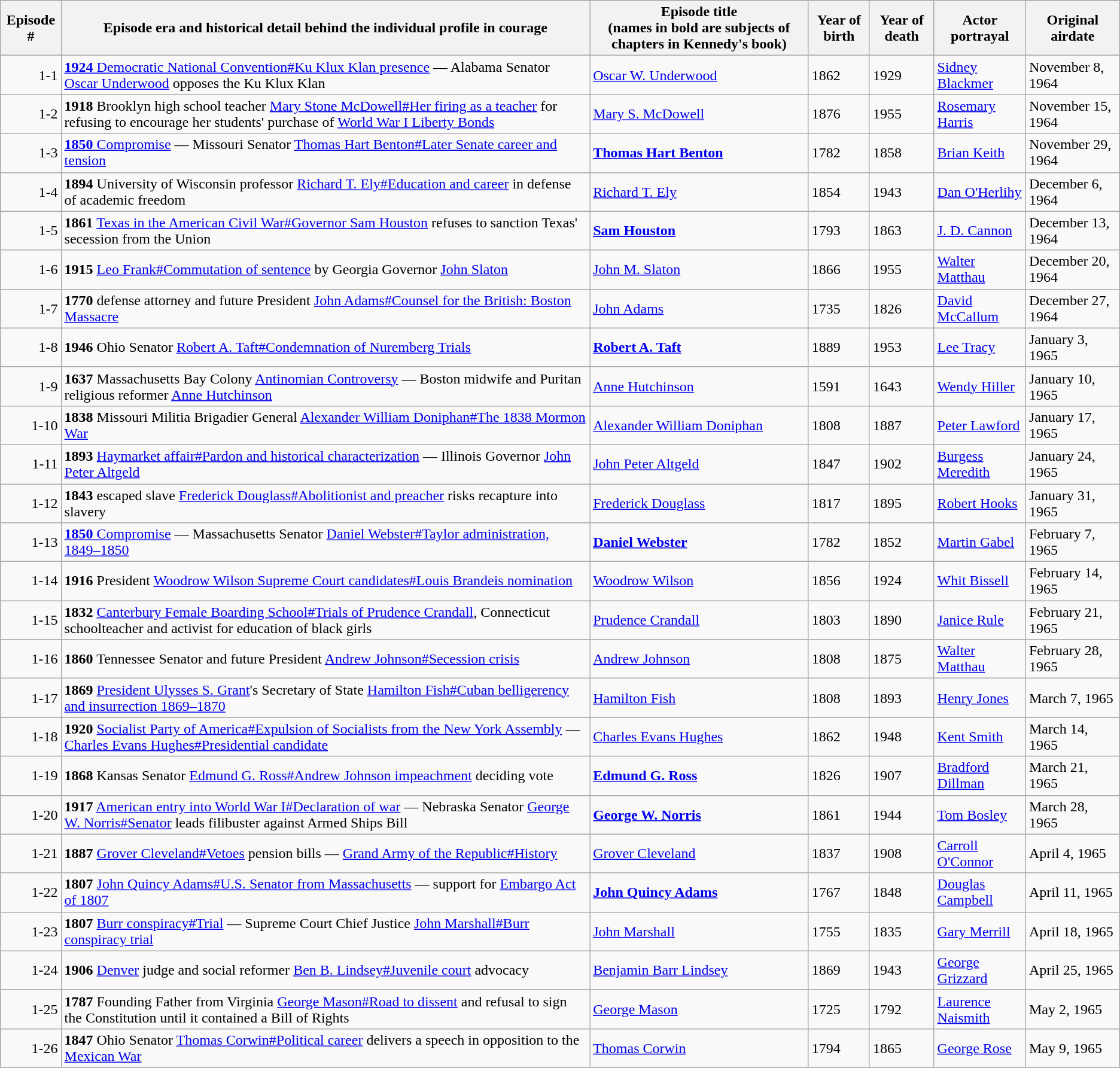<table class="wikitable sortable">
<tr>
<th>Episode #</th>
<th>Episode era and historical detail behind the individual profile in courage</th>
<th>Episode title<br>(names in bold are subjects of chapters in Kennedy's book)</th>
<th>Year of birth</th>
<th>Year of death</th>
<th>Actor portrayal</th>
<th>Original airdate</th>
</tr>
<tr>
<td style="text-align:right;">1-1</td>
<td><a href='#'><strong>1924</strong> Democratic National Convention#Ku Klux Klan presence</a> — Alabama Senator <a href='#'>Oscar Underwood</a> opposes the Ku Klux Klan</td>
<td><a href='#'>Oscar W. Underwood</a></td>
<td>1862</td>
<td>1929</td>
<td><a href='#'>Sidney Blackmer</a></td>
<td>November 8, 1964</td>
</tr>
<tr>
<td style="text-align:right;">1-2</td>
<td><strong>1918</strong> Brooklyn high school teacher <a href='#'>Mary Stone McDowell#Her firing as a teacher</a> for refusing to encourage her students' purchase of <a href='#'>World War I Liberty Bonds</a></td>
<td><a href='#'>Mary S. McDowell</a></td>
<td>1876</td>
<td>1955</td>
<td><a href='#'>Rosemary Harris</a></td>
<td>November 15, 1964</td>
</tr>
<tr>
<td style="text-align:right;">1-3</td>
<td><a href='#'><strong>1850</strong> Compromise</a> — Missouri Senator <a href='#'>Thomas Hart Benton#Later Senate career and tension</a></td>
<td><strong><a href='#'>Thomas Hart Benton</a></strong></td>
<td>1782</td>
<td>1858</td>
<td><a href='#'>Brian Keith</a></td>
<td>November 29, 1964</td>
</tr>
<tr>
<td style="text-align:right;">1-4</td>
<td><strong>1894</strong> University of Wisconsin professor <a href='#'>Richard T. Ely#Education and career</a> in defense of academic freedom</td>
<td><a href='#'>Richard T. Ely</a></td>
<td>1854</td>
<td>1943</td>
<td><a href='#'>Dan O'Herlihy</a></td>
<td>December 6, 1964</td>
</tr>
<tr>
<td style="text-align:right;">1-5</td>
<td><strong>1861</strong> <a href='#'>Texas in the American Civil War#Governor Sam Houston</a> refuses to sanction Texas' secession from the Union</td>
<td><strong><a href='#'>Sam Houston</a></strong></td>
<td>1793</td>
<td>1863</td>
<td><a href='#'>J. D. Cannon</a></td>
<td>December 13, 1964</td>
</tr>
<tr>
<td style="text-align:right;">1-6</td>
<td><strong>1915</strong> <a href='#'>Leo Frank#Commutation of sentence</a> by Georgia Governor <a href='#'>John Slaton</a></td>
<td><a href='#'>John M. Slaton</a></td>
<td>1866</td>
<td>1955</td>
<td><a href='#'>Walter Matthau</a></td>
<td>December 20, 1964</td>
</tr>
<tr>
<td style="text-align:right;">1-7</td>
<td><strong>1770</strong> defense attorney and future President <a href='#'>John Adams#Counsel for the British: Boston Massacre</a></td>
<td><a href='#'>John Adams</a></td>
<td>1735</td>
<td>1826</td>
<td><a href='#'>David McCallum</a></td>
<td>December 27, 1964</td>
</tr>
<tr>
<td style="text-align:right;">1-8</td>
<td><strong>1946</strong> Ohio Senator <a href='#'>Robert A. Taft#Condemnation of Nuremberg Trials</a></td>
<td><strong><a href='#'>Robert A. Taft</a></strong></td>
<td>1889</td>
<td>1953</td>
<td><a href='#'>Lee Tracy</a></td>
<td>January 3, 1965</td>
</tr>
<tr>
<td style="text-align:right;">1-9</td>
<td><strong>1637</strong> Massachusetts Bay Colony <a href='#'>Antinomian Controversy</a> — Boston midwife and Puritan religious reformer <a href='#'>Anne Hutchinson</a></td>
<td><a href='#'>Anne Hutchinson</a></td>
<td>1591</td>
<td>1643</td>
<td><a href='#'>Wendy Hiller</a></td>
<td>January 10, 1965</td>
</tr>
<tr>
<td style="text-align:right;">1-10</td>
<td><strong>1838</strong> Missouri Militia Brigadier General <a href='#'>Alexander William Doniphan#The 1838 Mormon War</a></td>
<td><a href='#'>Alexander William Doniphan</a></td>
<td>1808</td>
<td>1887</td>
<td><a href='#'>Peter Lawford</a></td>
<td>January 17, 1965</td>
</tr>
<tr>
<td style="text-align:right;">1-11</td>
<td><strong>1893</strong> <a href='#'>Haymarket affair#Pardon and historical characterization</a> — Illinois Governor <a href='#'>John Peter Altgeld</a></td>
<td><a href='#'>John Peter Altgeld</a></td>
<td>1847</td>
<td>1902</td>
<td><a href='#'>Burgess Meredith</a></td>
<td>January 24, 1965</td>
</tr>
<tr>
<td style="text-align:right;">1-12</td>
<td><strong>1843</strong> escaped slave <a href='#'>Frederick Douglass#Abolitionist and preacher</a> risks recapture into slavery</td>
<td><a href='#'>Frederick Douglass</a></td>
<td>1817</td>
<td>1895</td>
<td><a href='#'>Robert Hooks</a></td>
<td>January 31, 1965</td>
</tr>
<tr>
<td style="text-align:right;">1-13</td>
<td><a href='#'><strong>1850</strong> Compromise</a> — Massachusetts Senator <a href='#'>Daniel Webster#Taylor administration, 1849–1850</a></td>
<td><strong><a href='#'>Daniel Webster</a></strong></td>
<td>1782</td>
<td>1852</td>
<td><a href='#'>Martin Gabel</a></td>
<td>February 7, 1965</td>
</tr>
<tr>
<td style="text-align:right;">1-14</td>
<td><strong>1916</strong> President <a href='#'>Woodrow Wilson Supreme Court candidates#Louis Brandeis nomination</a></td>
<td><a href='#'>Woodrow Wilson</a></td>
<td>1856</td>
<td>1924</td>
<td><a href='#'>Whit Bissell</a></td>
<td>February 14, 1965</td>
</tr>
<tr>
<td style="text-align:right;">1-15</td>
<td><strong>1832</strong>  <a href='#'>Canterbury Female Boarding School#Trials of Prudence Crandall</a>, Connecticut schoolteacher and activist for education of black girls</td>
<td><a href='#'>Prudence Crandall</a></td>
<td>1803</td>
<td>1890</td>
<td><a href='#'>Janice Rule</a></td>
<td>February 21, 1965</td>
</tr>
<tr>
<td style="text-align:right;">1-16</td>
<td><strong>1860</strong> Tennessee Senator and future President <a href='#'>Andrew Johnson#Secession crisis</a></td>
<td><a href='#'>Andrew Johnson</a></td>
<td>1808</td>
<td>1875</td>
<td><a href='#'>Walter Matthau</a></td>
<td>February 28, 1965</td>
</tr>
<tr>
<td style="text-align:right;">1-17</td>
<td><strong>1869</strong> <a href='#'>President Ulysses S. Grant</a>'s Secretary of State <a href='#'>Hamilton Fish#Cuban belligerency and insurrection 1869–1870</a></td>
<td><a href='#'>Hamilton Fish</a></td>
<td>1808</td>
<td>1893</td>
<td><a href='#'>Henry Jones</a></td>
<td>March 7, 1965</td>
</tr>
<tr>
<td style="text-align:right;">1-18</td>
<td><strong>1920</strong> <a href='#'>Socialist Party of America#Expulsion of Socialists from the New York Assembly</a> — <a href='#'>Charles Evans Hughes#Presidential candidate</a></td>
<td><a href='#'>Charles Evans Hughes</a></td>
<td>1862</td>
<td>1948</td>
<td><a href='#'>Kent Smith</a></td>
<td>March 14, 1965</td>
</tr>
<tr>
<td style="text-align:right;">1-19</td>
<td><strong>1868</strong> Kansas Senator <a href='#'>Edmund G. Ross#Andrew Johnson impeachment</a> deciding vote</td>
<td><strong><a href='#'>Edmund G. Ross</a></strong></td>
<td>1826</td>
<td>1907</td>
<td><a href='#'>Bradford Dillman</a></td>
<td>March 21, 1965</td>
</tr>
<tr>
<td style="text-align:right;">1-20</td>
<td><strong>1917</strong> <a href='#'>American entry into World War I#Declaration of war</a> — Nebraska Senator <a href='#'>George W. Norris#Senator</a> leads filibuster against Armed Ships Bill</td>
<td><strong><a href='#'>George W. Norris</a></strong></td>
<td>1861</td>
<td>1944</td>
<td><a href='#'>Tom Bosley</a></td>
<td>March 28, 1965</td>
</tr>
<tr>
<td style="text-align:right;">1-21</td>
<td><strong>1887</strong> <a href='#'>Grover Cleveland#Vetoes</a> pension bills — <a href='#'>Grand Army of the Republic#History</a></td>
<td><a href='#'>Grover Cleveland</a></td>
<td>1837</td>
<td>1908</td>
<td><a href='#'>Carroll O'Connor</a></td>
<td>April 4, 1965</td>
</tr>
<tr>
<td style="text-align:right;">1-22</td>
<td><strong>1807</strong> <a href='#'>John Quincy Adams#U.S. Senator from Massachusetts</a> — support for <a href='#'>Embargo Act of 1807</a></td>
<td><strong><a href='#'>John Quincy Adams</a></strong></td>
<td>1767</td>
<td>1848</td>
<td><a href='#'>Douglas Campbell</a></td>
<td>April 11, 1965</td>
</tr>
<tr>
<td style="text-align:right;">1-23</td>
<td><strong>1807</strong> <a href='#'>Burr conspiracy#Trial</a> — Supreme Court Chief Justice <a href='#'>John Marshall#Burr conspiracy trial</a></td>
<td><a href='#'>John Marshall</a></td>
<td>1755</td>
<td>1835</td>
<td><a href='#'>Gary Merrill</a></td>
<td>April 18, 1965</td>
</tr>
<tr |->
<td style="text-align:right;">1-24</td>
<td><strong>1906</strong> <a href='#'>Denver</a> judge and social reformer <a href='#'>Ben B. Lindsey#Juvenile court</a> advocacy</td>
<td><a href='#'>Benjamin Barr Lindsey</a></td>
<td>1869</td>
<td>1943</td>
<td><a href='#'>George Grizzard</a></td>
<td>April 25, 1965</td>
</tr>
<tr |->
<td style="text-align:right;">1-25</td>
<td><strong>1787</strong> Founding Father from Virginia <a href='#'>George Mason#Road to dissent</a> and refusal to sign the Constitution until it contained a Bill of Rights</td>
<td><a href='#'>George Mason</a></td>
<td>1725</td>
<td>1792</td>
<td><a href='#'>Laurence Naismith</a></td>
<td>May 2, 1965</td>
</tr>
<tr |->
<td style="text-align:right;">1-26</td>
<td><strong>1847</strong> Ohio Senator <a href='#'>Thomas Corwin#Political career</a> delivers a speech in opposition to the <a href='#'>Mexican War</a></td>
<td><a href='#'>Thomas Corwin</a></td>
<td>1794</td>
<td>1865</td>
<td><a href='#'>George Rose</a></td>
<td>May 9, 1965</td>
</tr>
</table>
